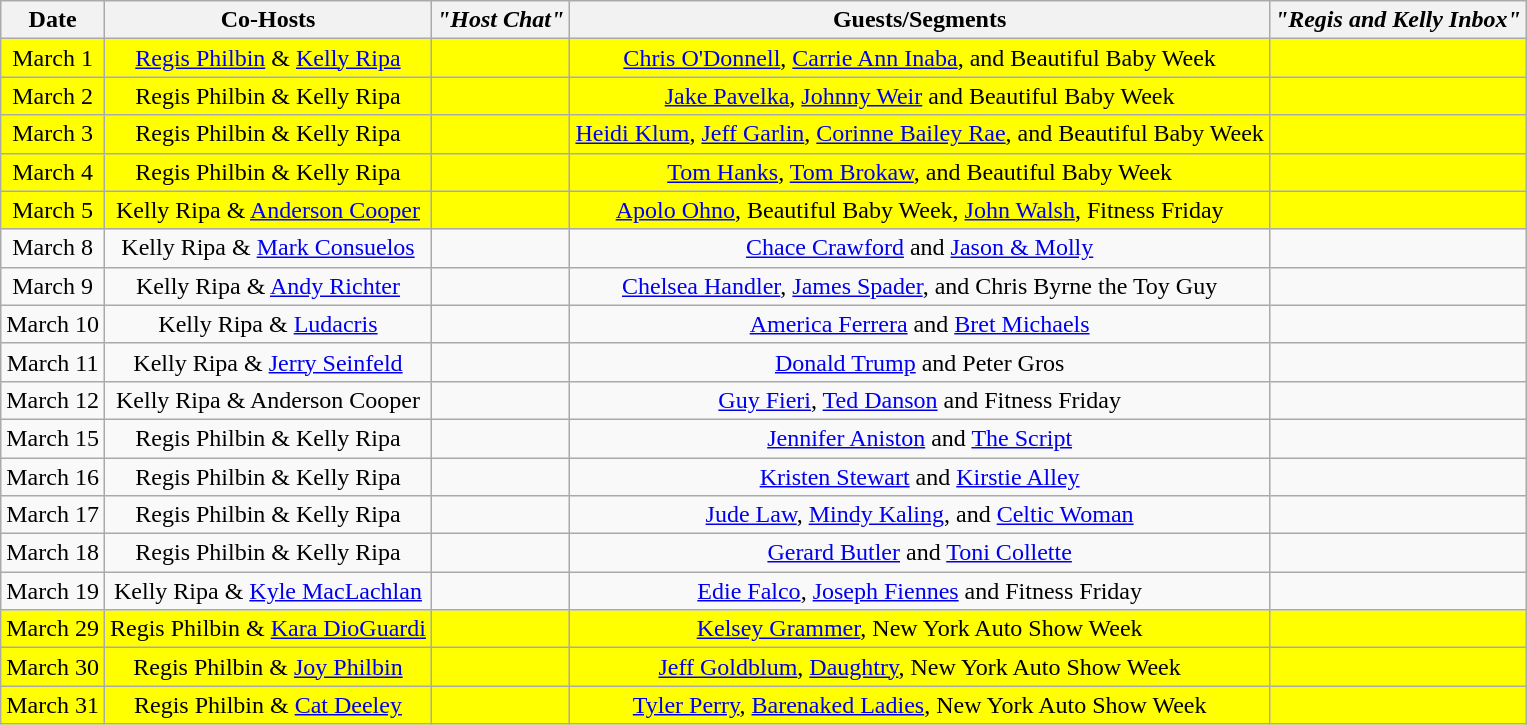<table class="wikitable sortable" border="1" style="text-align:center">
<tr>
<th>Date</th>
<th>Co-Hosts</th>
<th><em>"Host Chat"</em></th>
<th>Guests/Segments</th>
<th><em>"Regis and Kelly Inbox"</em></th>
</tr>
<tr bgcolor=yellow>
<td>March 1</td>
<td><a href='#'>Regis Philbin</a> & <a href='#'>Kelly Ripa</a></td>
<td></td>
<td><a href='#'>Chris O'Donnell</a>, <a href='#'>Carrie Ann Inaba</a>, and Beautiful Baby Week</td>
<td></td>
</tr>
<tr bgcolor=yellow>
<td>March 2</td>
<td>Regis Philbin & Kelly Ripa</td>
<td></td>
<td><a href='#'>Jake Pavelka</a>, <a href='#'>Johnny Weir</a> and Beautiful Baby Week</td>
<td></td>
</tr>
<tr bgcolor=yellow>
<td>March 3</td>
<td>Regis Philbin & Kelly Ripa</td>
<td></td>
<td><a href='#'>Heidi Klum</a>, <a href='#'>Jeff Garlin</a>, <a href='#'>Corinne Bailey Rae</a>, and Beautiful Baby Week</td>
<td></td>
</tr>
<tr bgcolor=yellow>
<td>March 4</td>
<td>Regis Philbin & Kelly Ripa</td>
<td></td>
<td><a href='#'>Tom Hanks</a>, <a href='#'>Tom Brokaw</a>, and Beautiful Baby Week</td>
<td></td>
</tr>
<tr bgcolor=yellow>
<td>March 5</td>
<td>Kelly Ripa & <a href='#'>Anderson Cooper</a></td>
<td></td>
<td><a href='#'>Apolo Ohno</a>, Beautiful Baby Week, <a href='#'>John Walsh</a>, Fitness Friday</td>
<td></td>
</tr>
<tr>
<td>March 8</td>
<td>Kelly Ripa & <a href='#'>Mark Consuelos</a></td>
<td></td>
<td><a href='#'>Chace Crawford</a> and <a href='#'>Jason & Molly</a></td>
<td></td>
</tr>
<tr>
<td>March 9</td>
<td>Kelly Ripa & <a href='#'>Andy Richter</a></td>
<td></td>
<td><a href='#'>Chelsea Handler</a>, <a href='#'>James Spader</a>, and Chris Byrne the Toy Guy</td>
<td></td>
</tr>
<tr>
<td>March 10</td>
<td>Kelly Ripa & <a href='#'>Ludacris</a></td>
<td></td>
<td><a href='#'>America Ferrera</a> and <a href='#'>Bret Michaels</a></td>
<td></td>
</tr>
<tr>
<td>March 11</td>
<td>Kelly Ripa & <a href='#'>Jerry Seinfeld</a></td>
<td></td>
<td><a href='#'>Donald Trump</a> and Peter Gros</td>
<td></td>
</tr>
<tr>
<td>March 12</td>
<td>Kelly Ripa & Anderson Cooper</td>
<td></td>
<td><a href='#'>Guy Fieri</a>, <a href='#'>Ted Danson</a> and Fitness Friday</td>
<td></td>
</tr>
<tr>
<td>March 15</td>
<td>Regis Philbin & Kelly Ripa</td>
<td></td>
<td><a href='#'>Jennifer Aniston</a> and <a href='#'>The Script</a></td>
<td></td>
</tr>
<tr>
<td>March 16</td>
<td>Regis Philbin & Kelly Ripa</td>
<td></td>
<td><a href='#'>Kristen Stewart</a> and <a href='#'>Kirstie Alley</a></td>
<td></td>
</tr>
<tr>
<td>March 17</td>
<td>Regis Philbin & Kelly Ripa</td>
<td></td>
<td><a href='#'>Jude Law</a>, <a href='#'>Mindy Kaling</a>, and <a href='#'>Celtic Woman</a></td>
<td></td>
</tr>
<tr>
<td>March 18</td>
<td>Regis Philbin & Kelly Ripa</td>
<td></td>
<td><a href='#'>Gerard Butler</a> and <a href='#'>Toni Collette</a></td>
<td></td>
</tr>
<tr>
<td>March 19</td>
<td>Kelly Ripa & <a href='#'>Kyle MacLachlan</a></td>
<td></td>
<td><a href='#'>Edie Falco</a>, <a href='#'>Joseph Fiennes</a> and Fitness Friday</td>
<td></td>
</tr>
<tr bgcolor=yellow>
<td>March 29</td>
<td>Regis Philbin & <a href='#'>Kara DioGuardi</a></td>
<td></td>
<td><a href='#'>Kelsey Grammer</a>, New York Auto Show Week</td>
<td></td>
</tr>
<tr bgcolor=yellow>
<td>March 30</td>
<td>Regis Philbin & <a href='#'>Joy Philbin</a></td>
<td></td>
<td><a href='#'>Jeff Goldblum</a>, <a href='#'>Daughtry</a>, New York Auto Show Week</td>
<td></td>
</tr>
<tr bgcolor=yellow>
<td>March 31</td>
<td>Regis Philbin & <a href='#'>Cat Deeley</a></td>
<td></td>
<td><a href='#'>Tyler Perry</a>, <a href='#'>Barenaked Ladies</a>, New York Auto Show Week</td>
<td></td>
</tr>
</table>
